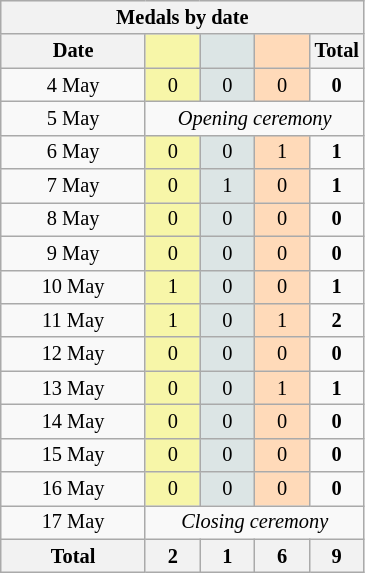<table class="wikitable" style="font-size:85%; text-align:center;">
<tr style="background:#efefef;">
<th colspan=6><strong>Medals by date</strong></th>
</tr>
<tr>
<th width=90><strong>Date</strong></th>
<th width=30 style="background:#F7F6A8;"></th>
<th width=30 style="background:#DCE5E5;"></th>
<th width=30 style="background:#FFDAB9;"></th>
<th width=30><strong>Total</strong></th>
</tr>
<tr>
<td>4 May</td>
<td style="background:#F7F6A8;">0</td>
<td style="background:#DCE5E5;">0</td>
<td style="background:#FFDAB9;">0</td>
<td><strong>0</strong></td>
</tr>
<tr>
<td>5 May</td>
<td colspan="4" style="text-align:left center ;"> <em>Opening ceremony</em></td>
</tr>
<tr>
<td>6 May</td>
<td style="background:#F7F6A8;">0</td>
<td style="background:#DCE5E5;">0</td>
<td style="background:#FFDAB9;">1</td>
<td><strong>1</strong></td>
</tr>
<tr>
<td>7 May</td>
<td style="background:#F7F6A8;">0</td>
<td style="background:#DCE5E5;">1</td>
<td style="background:#FFDAB9;">0</td>
<td><strong>1</strong></td>
</tr>
<tr>
<td>8 May</td>
<td style="background:#F7F6A8;">0</td>
<td style="background:#DCE5E5;">0</td>
<td style="background:#FFDAB9;">0</td>
<td><strong>0</strong></td>
</tr>
<tr>
<td>9 May</td>
<td style="background:#F7F6A8;">0</td>
<td style="background:#DCE5E5;">0</td>
<td style="background:#FFDAB9;">0</td>
<td><strong>0</strong></td>
</tr>
<tr>
<td>10 May</td>
<td style="background:#F7F6A8;">1</td>
<td style="background:#DCE5E5;">0</td>
<td style="background:#FFDAB9;">0</td>
<td><strong>1</strong></td>
</tr>
<tr>
<td>11 May</td>
<td style="background:#F7F6A8;">1</td>
<td style="background:#DCE5E5;">0</td>
<td style="background:#FFDAB9;">1</td>
<td><strong>2</strong></td>
</tr>
<tr>
<td>12 May</td>
<td style="background:#F7F6A8;">0</td>
<td style="background:#DCE5E5;">0</td>
<td style="background:#FFDAB9;">0</td>
<td><strong>0</strong></td>
</tr>
<tr>
<td>13 May</td>
<td style="background:#F7F6A8;">0</td>
<td style="background:#DCE5E5;">0</td>
<td style="background:#FFDAB9;">1</td>
<td><strong>1</strong></td>
</tr>
<tr>
<td>14 May</td>
<td style="background:#F7F6A8;">0</td>
<td style="background:#DCE5E5;">0</td>
<td style="background:#FFDAB9;">0</td>
<td><strong>0</strong></td>
</tr>
<tr>
<td>15 May</td>
<td style="background:#F7F6A8;">0</td>
<td style="background:#DCE5E5;">0</td>
<td style="background:#FFDAB9;">0</td>
<td><strong>0</strong></td>
</tr>
<tr>
<td>16 May</td>
<td style="background:#F7F6A8;">0</td>
<td style="background:#DCE5E5;">0</td>
<td style="background:#FFDAB9;">0</td>
<td><strong>0</strong></td>
</tr>
<tr>
<td>17 May</td>
<td colspan="4"> <em>Closing ceremony</em></td>
</tr>
<tr class="sortbottom">
<th><strong>Total</strong></th>
<th><strong>2</strong></th>
<th><strong>1</strong></th>
<th><strong>6</strong></th>
<th><strong>9</strong></th>
</tr>
</table>
